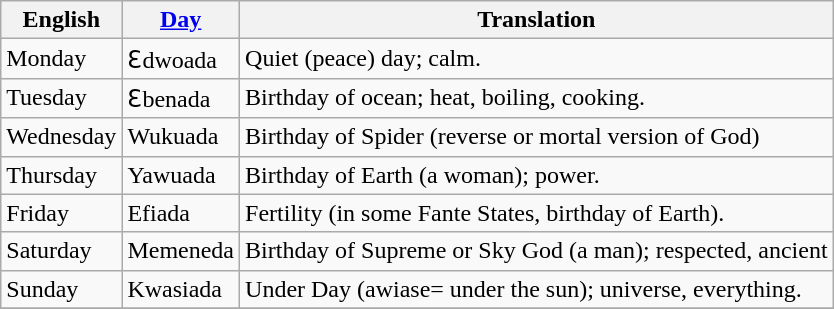<table class="wikitable">
<tr>
<th>English</th>
<th><a href='#'>Day</a></th>
<th>Translation</th>
</tr>
<tr>
<td>Monday</td>
<td>Ɛdwoada</td>
<td>Quiet (peace) day; calm.</td>
</tr>
<tr>
<td>Tuesday</td>
<td>Ɛbenada</td>
<td>Birthday of ocean; heat, boiling, cooking.</td>
</tr>
<tr>
<td>Wednesday</td>
<td>Wukuada</td>
<td>Birthday of Spider (reverse or mortal version of God)</td>
</tr>
<tr>
<td>Thursday</td>
<td>Yawuada</td>
<td>Birthday of Earth (a woman); power.</td>
</tr>
<tr>
<td>Friday</td>
<td>Efiada</td>
<td>Fertility (in some Fante States, birthday of Earth).</td>
</tr>
<tr>
<td>Saturday</td>
<td>Memeneda</td>
<td>Birthday of Supreme or Sky God (a man); respected, ancient</td>
</tr>
<tr>
<td>Sunday</td>
<td>Kwasiada</td>
<td>Under Day (awiase= under the sun); universe, everything.</td>
</tr>
<tr>
</tr>
</table>
